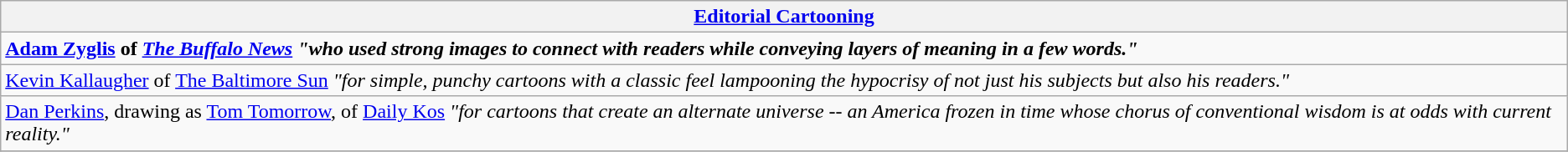<table class="wikitable" style="float:left; float:none;">
<tr>
<th><a href='#'>Editorial Cartooning</a></th>
</tr>
<tr>
<td><strong><a href='#'>Adam Zyglis</a> of <em><a href='#'>The Buffalo News</a><strong><em> "who used strong images to connect with readers while conveying layers of meaning in a few words."</td>
</tr>
<tr>
<td><a href='#'>Kevin Kallaugher</a> of </em><a href='#'>The Baltimore Sun</a><em> "for simple, punchy cartoons with a classic feel lampooning the hypocrisy of not just his subjects but also his readers."</td>
</tr>
<tr>
<td><a href='#'>Dan Perkins</a>, drawing as <a href='#'>Tom Tomorrow</a>, of </em><a href='#'>Daily Kos</a><em> "for cartoons that create an alternate universe -- an America frozen in time whose chorus of conventional wisdom is at odds with current reality."</td>
</tr>
<tr>
</tr>
</table>
